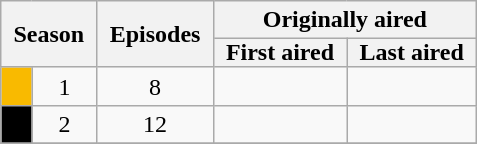<table class="wikitable" style="text-align:center">
<tr>
<th style="padding: 0 8px;" colspan="2" rowspan="2">Season</th>
<th style="padding: 0 8px;" rowspan="2">Episodes</th>
<th colspan="2">Originally aired</th>
</tr>
<tr>
<th style="padding: 0 8px;">First aired</th>
<th style="padding: 0 8px;">Last aired</th>
</tr>
<tr>
<td style="background: #F9BA00;"></td>
<td>1</td>
<td>8</td>
<td style="padding:0 8px;"></td>
<td style="padding:0 8px;"></td>
</tr>
<tr>
<td style="background: #000000;"></td>
<td>2</td>
<td>12</td>
<td style="padding:0 8px;"></td>
<td style="padding:0 8px;"></td>
</tr>
<tr>
</tr>
</table>
